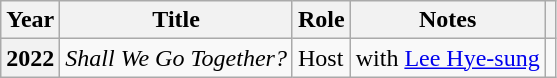<table class="wikitable plainrowheaders">
<tr>
<th scope="col">Year</th>
<th scope="col">Title</th>
<th scope="col">Role</th>
<th scope="col">Notes</th>
<th scope="col" class="unsortable"></th>
</tr>
<tr>
<th scope="row">2022</th>
<td><em>Shall We Go Together?</em></td>
<td>Host</td>
<td>with <a href='#'>Lee Hye-sung</a></td>
<td></td>
</tr>
</table>
